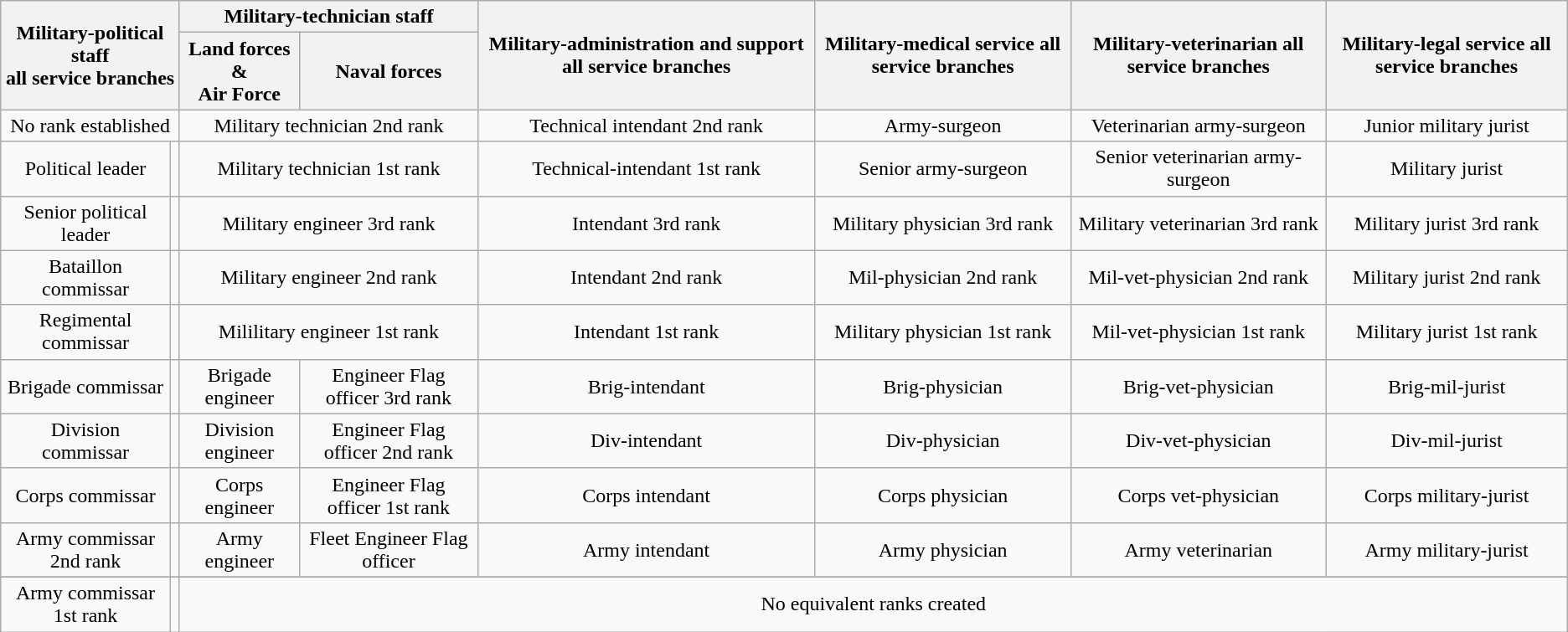<table class="wikitable">
<tr>
<th rowspan=2; colspan=2>Military-political staff<br>all service branches</th>
<th colspan=2>Military-technician staff</th>
<th rowspan=2>Military-administration and support all service branches</th>
<th rowspan=2>Military-medical service all service branches</th>
<th rowspan=2>Military-veterinarian all service branches</th>
<th rowspan=2>Military-legal service all service branches</th>
</tr>
<tr>
<th>Land forces &<br>Air Force</th>
<th>Naval forces</th>
</tr>
<tr align="center">
<td colspan=2>No rank established</td>
<td colspan=2>Military technician 2nd rank</td>
<td>Technical intendant 2nd rank</td>
<td>Army-surgeon</td>
<td>Veterinarian army-surgeon</td>
<td>Junior military jurist</td>
</tr>
<tr align="center">
<td>Political leader</td>
<td></td>
<td colspan=2>Military technician 1st rank</td>
<td>Technical-intendant 1st rank</td>
<td>Senior army-surgeon</td>
<td>Senior veterinarian army-surgeon</td>
<td>Military jurist</td>
</tr>
<tr align="center">
<td>Senior political leader</td>
<td></td>
<td colspan=2>Military engineer 3rd rank</td>
<td>Intendant 3rd rank</td>
<td>Military physician 3rd rank</td>
<td>Military veterinarian 3rd rank</td>
<td>Military jurist 3rd rank</td>
</tr>
<tr align="center">
<td>Bataillon commissar</td>
<td></td>
<td colspan=2>Military engineer 2nd rank</td>
<td>Intendant 2nd rank</td>
<td>Mil-physician 2nd rank</td>
<td>Mil-vet-physician 2nd rank</td>
<td>Military jurist 2nd rank</td>
</tr>
<tr align="center">
<td>Regimental commissar</td>
<td></td>
<td colspan=2>Mililitary engineer 1st rank</td>
<td>Intendant 1st rank</td>
<td>Military physician 1st rank</td>
<td>Mil-vet-physician 1st rank</td>
<td>Military jurist 1st rank</td>
</tr>
<tr align="center">
<td>Brigade commissar</td>
<td></td>
<td>Brigade engineer</td>
<td>Engineer Flag officer 3rd rank</td>
<td>Brig-intendant</td>
<td>Brig-physician</td>
<td>Brig-vet-physician</td>
<td>Brig-mil-jurist</td>
</tr>
<tr align="center">
<td>Division commissar</td>
<td></td>
<td>Division engineer</td>
<td>Engineer Flag officer 2nd rank</td>
<td>Div-intendant</td>
<td>Div-physician</td>
<td>Div-vet-physician</td>
<td>Div-mil-jurist</td>
</tr>
<tr align="center">
<td>Corps commissar</td>
<td></td>
<td>Corps engineer</td>
<td>Engineer Flag officer 1st rank</td>
<td>Corps intendant</td>
<td>Corps physician</td>
<td>Corps vet-physician</td>
<td>Corps military-jurist</td>
</tr>
<tr align="center">
<td>Army commissar 2nd rank</td>
<td></td>
<td>Army engineer</td>
<td>Fleet Engineer Flag officer</td>
<td>Army intendant</td>
<td>Army physician</td>
<td>Army veterinarian</td>
<td>Army military-jurist</td>
</tr>
<tr align="center">
</tr>
<tr align="center">
<td>Army commissar 1st rank</td>
<td></td>
<td colspan=6>No equivalent ranks created</td>
</tr>
</table>
